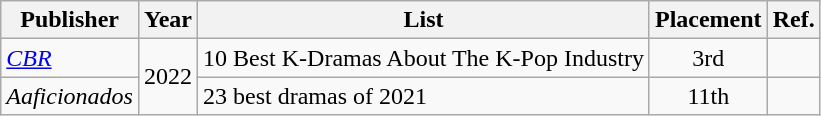<table class="wikitable">
<tr>
<th>Publisher</th>
<th>Year</th>
<th>List</th>
<th>Placement</th>
<th>Ref.</th>
</tr>
<tr>
<td scope="row"><a href='#'><em>CBR</em></a></td>
<td rowspan="2">2022</td>
<td>10 Best K-Dramas About The K-Pop Industry</td>
<td style="text-align:center;">3rd</td>
<td></td>
</tr>
<tr>
<td><em>Aaficionados</em></td>
<td>23 best dramas of 2021</td>
<td style="text-align:center;">11th</td>
<td></td>
</tr>
</table>
